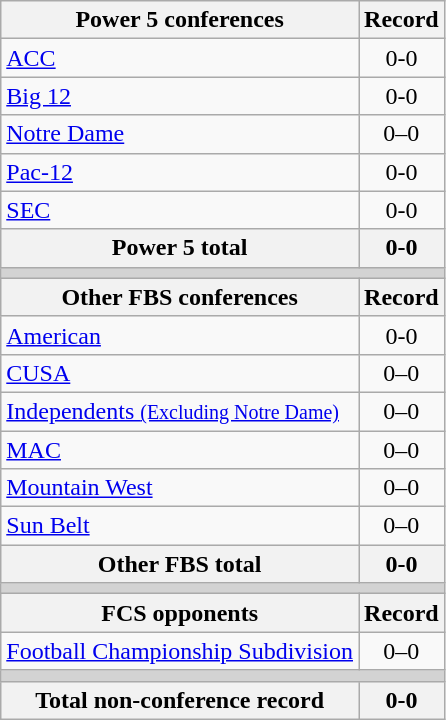<table class="wikitable">
<tr>
<th>Power 5 conferences</th>
<th>Record</th>
</tr>
<tr>
<td><a href='#'>ACC</a></td>
<td align=center>0-0</td>
</tr>
<tr>
<td><a href='#'>Big 12</a></td>
<td align=center>0-0</td>
</tr>
<tr>
<td><a href='#'>Notre Dame</a></td>
<td align=center>0–0</td>
</tr>
<tr>
<td><a href='#'>Pac-12</a></td>
<td align=center>0-0</td>
</tr>
<tr>
<td><a href='#'>SEC</a></td>
<td align=center>0-0</td>
</tr>
<tr>
<th>Power 5 total</th>
<th>0-0</th>
</tr>
<tr>
<th colspan="2" style="background:lightgrey;"></th>
</tr>
<tr>
<th>Other FBS conferences</th>
<th>Record</th>
</tr>
<tr>
<td><a href='#'>American</a></td>
<td align=center>0-0</td>
</tr>
<tr>
<td><a href='#'>CUSA</a></td>
<td align=center>0–0</td>
</tr>
<tr>
<td><a href='#'>Independents <small>(Excluding Notre Dame)</small></a></td>
<td align=center>0–0</td>
</tr>
<tr>
<td><a href='#'>MAC</a></td>
<td align=center>0–0</td>
</tr>
<tr>
<td><a href='#'>Mountain West</a></td>
<td align=center>0–0</td>
</tr>
<tr>
<td><a href='#'>Sun Belt</a></td>
<td align=center>0–0</td>
</tr>
<tr>
<th>Other FBS total</th>
<th>0-0</th>
</tr>
<tr>
<th colspan="2" style="background:lightgrey;"></th>
</tr>
<tr>
<th>FCS opponents</th>
<th>Record</th>
</tr>
<tr>
<td><a href='#'>Football Championship Subdivision</a></td>
<td align=center>0–0</td>
</tr>
<tr>
<th colspan="2" style="background:lightgrey;"></th>
</tr>
<tr>
<th>Total non-conference record</th>
<th>0-0</th>
</tr>
</table>
